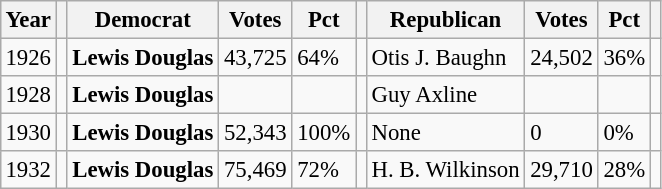<table class="wikitable" style="margin:0.5em ; font-size:95%">
<tr>
<th>Year</th>
<th></th>
<th>Democrat</th>
<th>Votes</th>
<th>Pct</th>
<th></th>
<th>Republican</th>
<th>Votes</th>
<th>Pct</th>
<th></th>
</tr>
<tr>
<td>1926</td>
<td></td>
<td><strong>Lewis Douglas</strong></td>
<td>43,725</td>
<td>64%</td>
<td></td>
<td>Otis J. Baughn</td>
<td>24,502</td>
<td>36%</td>
<td></td>
</tr>
<tr>
<td>1928</td>
<td></td>
<td><strong>Lewis Douglas</strong></td>
<td></td>
<td></td>
<td></td>
<td>Guy Axline</td>
<td></td>
<td></td>
<td></td>
</tr>
<tr>
<td>1930</td>
<td></td>
<td><strong>Lewis Douglas</strong></td>
<td>52,343</td>
<td>100%</td>
<td></td>
<td>None</td>
<td>0</td>
<td>0%</td>
<td></td>
</tr>
<tr>
<td>1932</td>
<td></td>
<td><strong>Lewis Douglas</strong></td>
<td>75,469</td>
<td>72%</td>
<td></td>
<td>H. B. Wilkinson</td>
<td>29,710</td>
<td>28%</td>
<td></td>
</tr>
</table>
